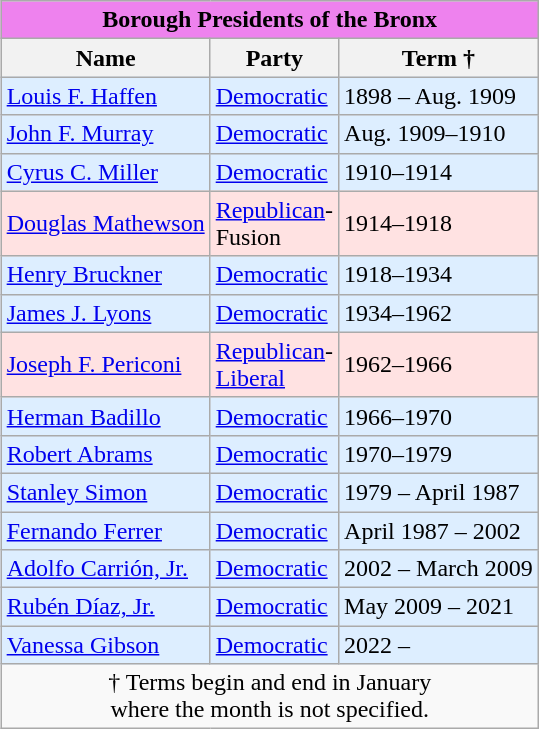<table class="wikitable" style="float:right; margin-left:1em;">
<tr>
<th colspan="3" style="background:violet; ">Borough Presidents of the Bronx</th>
</tr>
<tr>
<th>Name</th>
<th>Party</th>
<th>Term †</th>
</tr>
<tr style="background:#def;">
<td><a href='#'>Louis F. Haffen</a></td>
<td><a href='#'>Democratic</a></td>
<td>1898 – Aug. 1909</td>
</tr>
<tr style="background:#def;">
<td><a href='#'>John F. Murray</a></td>
<td><a href='#'>Democratic</a></td>
<td>Aug. 1909–1910</td>
</tr>
<tr style="background:#def;">
<td><a href='#'>Cyrus C. Miller</a></td>
<td><a href='#'>Democratic</a></td>
<td>1910–1914</td>
</tr>
<tr style="background:#ffe2e2;">
<td><a href='#'>Douglas Mathewson</a></td>
<td><a href='#'>Republican</a>-<br>Fusion</td>
<td>1914–1918</td>
</tr>
<tr style="background:#def;">
<td><a href='#'>Henry Bruckner</a></td>
<td><a href='#'>Democratic</a></td>
<td>1918–1934</td>
</tr>
<tr style="background:#def;">
<td><a href='#'>James J. Lyons</a></td>
<td><a href='#'>Democratic</a></td>
<td>1934–1962</td>
</tr>
<tr style="background:#ffe2e2;">
<td><a href='#'>Joseph F. Periconi</a></td>
<td><a href='#'>Republican</a>-<br><a href='#'>Liberal</a></td>
<td>1962–1966</td>
</tr>
<tr style="background:#def;">
<td><a href='#'>Herman Badillo</a></td>
<td><a href='#'>Democratic</a></td>
<td>1966–1970</td>
</tr>
<tr style="background:#def;">
<td><a href='#'>Robert Abrams</a></td>
<td><a href='#'>Democratic</a></td>
<td>1970–1979</td>
</tr>
<tr style="background:#def;">
<td><a href='#'>Stanley Simon</a></td>
<td><a href='#'>Democratic</a></td>
<td>1979 – April 1987</td>
</tr>
<tr style="background:#def;">
<td><a href='#'>Fernando Ferrer</a></td>
<td><a href='#'>Democratic</a></td>
<td>April 1987 – 2002</td>
</tr>
<tr style="background:#def;">
<td><a href='#'>Adolfo Carrión, Jr.</a></td>
<td><a href='#'>Democratic</a></td>
<td>2002 – March 2009</td>
</tr>
<tr style="background:#def;">
<td><a href='#'>Rubén Díaz, Jr.</a></td>
<td><a href='#'>Democratic</a></td>
<td>May 2009 – 2021</td>
</tr>
<tr style="background:#def;">
<td><a href='#'>Vanessa Gibson</a></td>
<td><a href='#'>Democratic</a></td>
<td>2022 – </td>
</tr>
<tr>
<td colspan="3" style="text-align:center;">† Terms begin and end in January<br>where the month is not specified.</td>
</tr>
</table>
